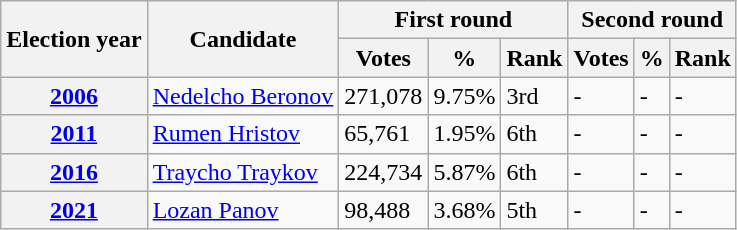<table class="wikitable" style="text" align="center">
<tr>
<th rowspan="2">Election year</th>
<th rowspan="2">Candidate</th>
<th colspan="3">First round</th>
<th colspan="3">Second round</th>
</tr>
<tr>
<th>Votes</th>
<th>%</th>
<th>Rank</th>
<th>Votes</th>
<th>%</th>
<th>Rank</th>
</tr>
<tr>
<th><a href='#'>2006</a></th>
<td><a href='#'>Nedelcho Beronov</a></td>
<td>271,078</td>
<td>9.75%</td>
<td>3rd</td>
<td>-</td>
<td>-</td>
<td>-</td>
</tr>
<tr>
<th><a href='#'>2011</a></th>
<td><a href='#'>Rumen Hristov</a></td>
<td>65,761</td>
<td>1.95%</td>
<td>6th</td>
<td>-</td>
<td>-</td>
<td>-</td>
</tr>
<tr>
<th><a href='#'>2016</a></th>
<td><a href='#'>Traycho Traykov</a></td>
<td>224,734</td>
<td>5.87%</td>
<td>6th</td>
<td>-</td>
<td>-</td>
<td>-</td>
</tr>
<tr>
<th><a href='#'>2021</a></th>
<td><a href='#'>Lozan Panov</a></td>
<td>98,488</td>
<td>3.68%</td>
<td>5th</td>
<td>-</td>
<td>-</td>
<td>-</td>
</tr>
</table>
